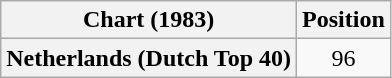<table class="wikitable plainrowheaders" style="text-align:center">
<tr>
<th scope="col">Chart (1983)</th>
<th scope="col">Position</th>
</tr>
<tr>
<th scope="row">Netherlands (Dutch Top 40)</th>
<td>96</td>
</tr>
</table>
